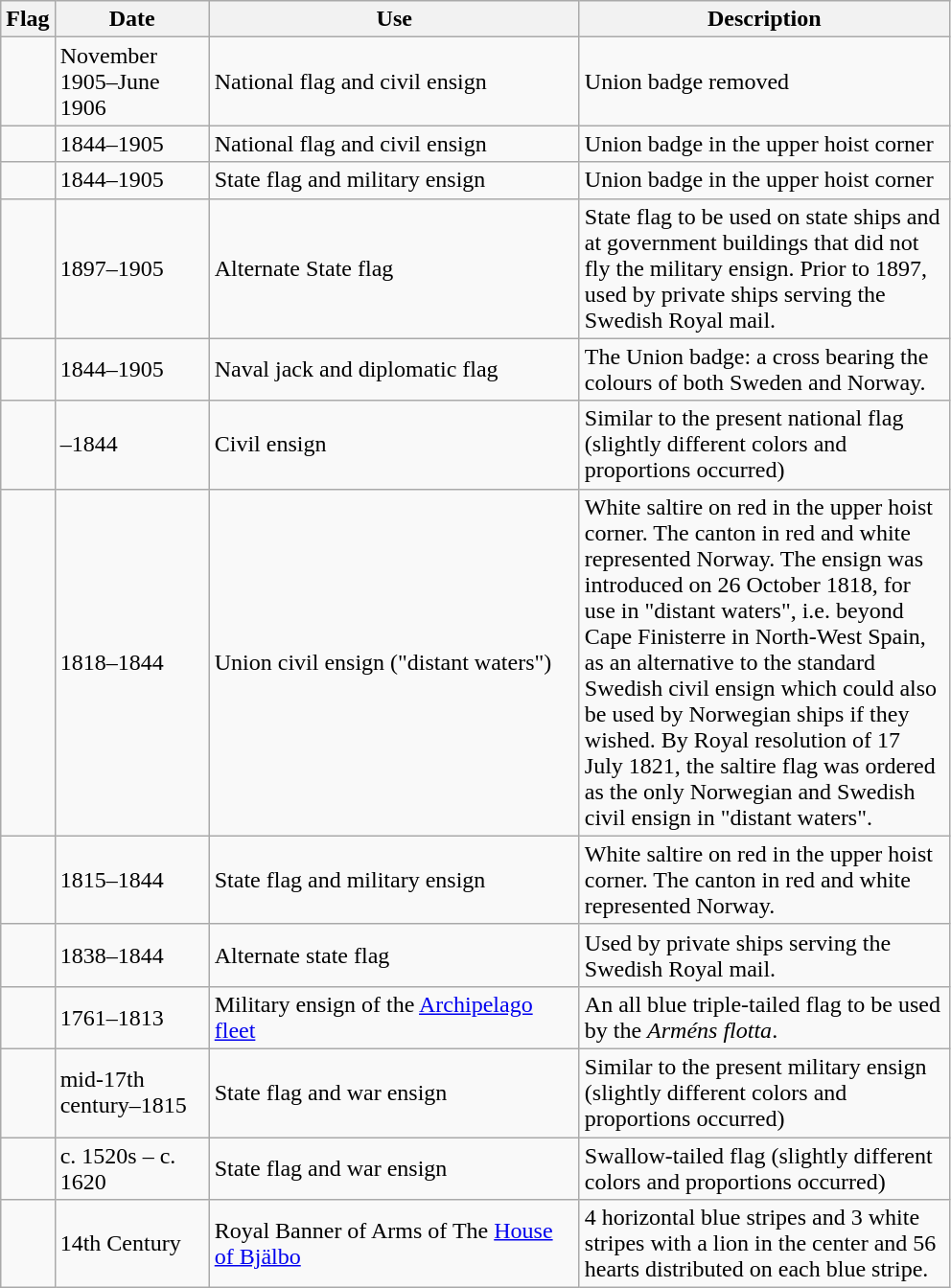<table class="wikitable">
<tr>
<th>Flag</th>
<th width="100">Date</th>
<th width="250">Use</th>
<th width="250">Description</th>
</tr>
<tr>
<td></td>
<td>November 1905–June 1906</td>
<td>National flag and civil ensign</td>
<td>Union badge removed</td>
</tr>
<tr>
<td></td>
<td>1844–1905</td>
<td>National flag and civil ensign</td>
<td>Union badge in the upper hoist corner</td>
</tr>
<tr>
<td></td>
<td>1844–1905</td>
<td>State flag and military ensign</td>
<td>Union badge in the upper hoist corner</td>
</tr>
<tr>
<td></td>
<td>1897–1905</td>
<td>Alternate State flag</td>
<td>State flag to be used on state ships and at government buildings that did not fly the military ensign. Prior to 1897, used by private ships serving the Swedish Royal mail.</td>
</tr>
<tr>
<td></td>
<td>1844–1905</td>
<td>Naval jack and diplomatic flag</td>
<td>The Union badge: a cross bearing the colours of both Sweden and Norway.</td>
</tr>
<tr>
<td></td>
<td>–1844</td>
<td>Civil ensign</td>
<td>Similar to the present national flag (slightly different colors and proportions occurred)</td>
</tr>
<tr>
<td></td>
<td>1818–1844</td>
<td>Union civil ensign ("distant waters")</td>
<td>White saltire on red in the upper hoist corner. The canton in red and white represented Norway. The ensign was introduced on 26 October 1818, for use in "distant waters", i.e. beyond Cape Finisterre in North-West Spain, as an alternative to the standard Swedish civil ensign which could also be used by Norwegian ships if they wished. By Royal resolution of 17 July 1821, the saltire flag was ordered as the only Norwegian and Swedish civil ensign in "distant waters".</td>
</tr>
<tr>
<td></td>
<td>1815–1844</td>
<td>State flag and military ensign</td>
<td>White saltire on red in the upper hoist corner. The canton in red and white represented Norway.</td>
</tr>
<tr>
<td></td>
<td>1838–1844</td>
<td>Alternate state flag</td>
<td>Used by private ships serving the Swedish Royal mail.</td>
</tr>
<tr>
<td></td>
<td>1761–1813</td>
<td>Military ensign of the <a href='#'>Archipelago fleet</a></td>
<td>An all blue triple-tailed flag to be used by the <em>Arméns flotta</em>.</td>
</tr>
<tr>
<td></td>
<td>mid-17th century–1815</td>
<td>State flag and war ensign</td>
<td>Similar to the present military ensign (slightly different colors and proportions occurred)</td>
</tr>
<tr>
<td></td>
<td>c. 1520s – c. 1620</td>
<td>State flag and war ensign</td>
<td>Swallow-tailed flag (slightly different colors and proportions occurred)</td>
</tr>
<tr>
<td></td>
<td>14th Century</td>
<td>Royal Banner of Arms of The <a href='#'>House of Bjälbo</a></td>
<td>4 horizontal blue stripes and 3 white stripes with a lion in the center and 56 hearts distributed on each blue stripe.</td>
</tr>
</table>
